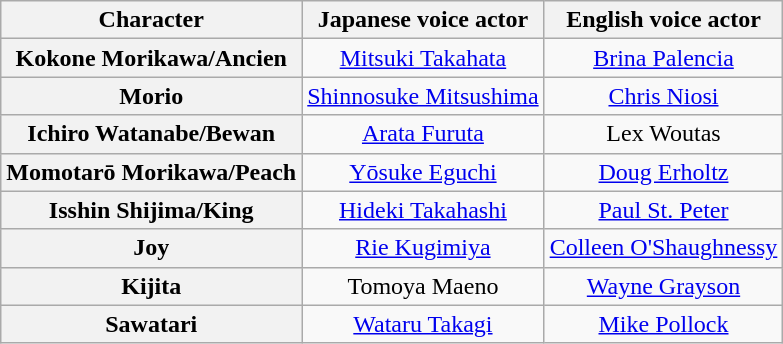<table class="wikitable sortable" style="text-align:center;">
<tr>
<th>Character</th>
<th>Japanese voice actor</th>
<th>English voice actor</th>
</tr>
<tr>
<th>Kokone Morikawa/Ancien</th>
<td><a href='#'>Mitsuki Takahata</a></td>
<td><a href='#'>Brina Palencia</a></td>
</tr>
<tr>
<th>Morio</th>
<td><a href='#'>Shinnosuke Mitsushima</a></td>
<td><a href='#'>Chris Niosi</a></td>
</tr>
<tr>
<th>Ichiro Watanabe/Bewan</th>
<td><a href='#'>Arata Furuta</a></td>
<td>Lex Woutas</td>
</tr>
<tr>
<th>Momotarō Morikawa/Peach</th>
<td><a href='#'>Yōsuke Eguchi</a></td>
<td><a href='#'>Doug Erholtz</a></td>
</tr>
<tr>
<th>Isshin Shijima/King</th>
<td><a href='#'>Hideki Takahashi</a></td>
<td><a href='#'>Paul St. Peter</a></td>
</tr>
<tr>
<th>Joy</th>
<td><a href='#'>Rie Kugimiya</a></td>
<td><a href='#'>Colleen O'Shaughnessy</a></td>
</tr>
<tr>
<th>Kijita</th>
<td>Tomoya Maeno</td>
<td><a href='#'>Wayne Grayson</a></td>
</tr>
<tr>
<th>Sawatari</th>
<td><a href='#'>Wataru Takagi</a></td>
<td><a href='#'>Mike Pollock</a></td>
</tr>
</table>
